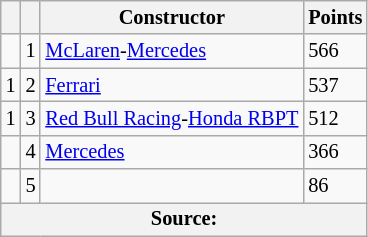<table class="wikitable" style="font-size: 85%;">
<tr>
<th scope="col"></th>
<th scope="col"></th>
<th scope="col">Constructor</th>
<th scope="col">Points</th>
</tr>
<tr>
<td align="left"></td>
<td align="center">1</td>
<td> <a href='#'>McLaren</a>-<a href='#'>Mercedes</a></td>
<td align="left">566</td>
</tr>
<tr>
<td align="left"> 1</td>
<td align="center">2</td>
<td> <a href='#'>Ferrari</a></td>
<td align="left">537</td>
</tr>
<tr>
<td align="left"> 1</td>
<td align="center">3</td>
<td> <a href='#'>Red Bull Racing</a>-<a href='#'>Honda RBPT</a></td>
<td align="left">512</td>
</tr>
<tr>
<td align="left"></td>
<td align="center">4</td>
<td> <a href='#'>Mercedes</a></td>
<td align="left">366</td>
</tr>
<tr>
<td align="left"></td>
<td align="center">5</td>
<td></td>
<td align="left">86</td>
</tr>
<tr>
<th colspan=4>Source:</th>
</tr>
</table>
